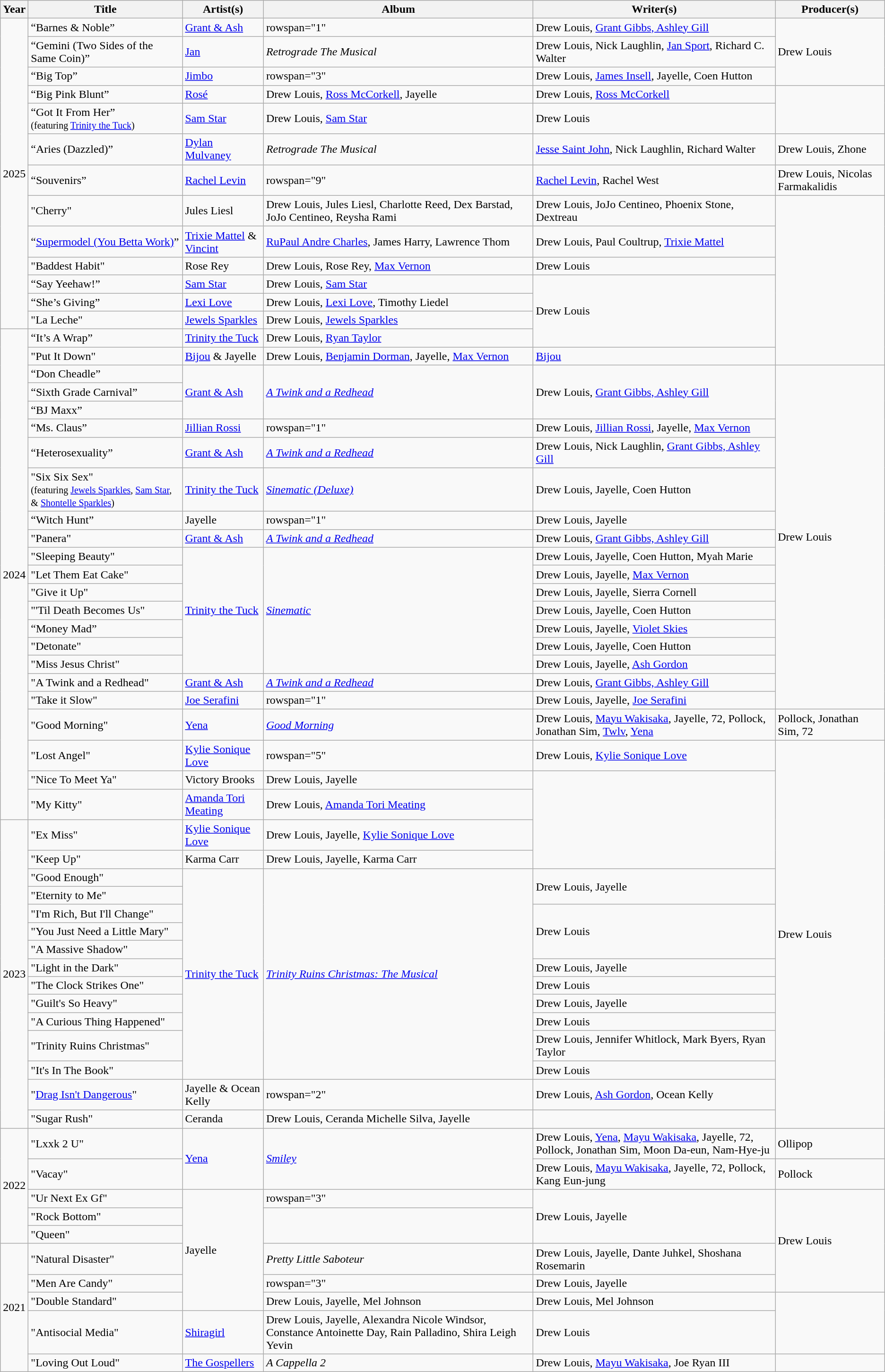<table class="wikitable plainrowheaders" style="text-align:left;">
<tr>
<th>Year</th>
<th>Title</th>
<th>Artist(s)</th>
<th>Album</th>
<th>Writer(s)</th>
<th>Producer(s)</th>
</tr>
<tr>
<td rowspan="13">2025</td>
<td>“Barnes & Noble”</td>
<td><a href='#'>Grant & Ash</a></td>
<td>rowspan="1" </td>
<td>Drew Louis, <a href='#'>Grant Gibbs, Ashley Gill</a></td>
<td rowspan="3">Drew Louis</td>
</tr>
<tr>
<td>“Gemini (Two Sides of the Same Coin)”</td>
<td><a href='#'>Jan</a></td>
<td><em>Retrograde The Musical</em></td>
<td>Drew Louis, Nick Laughlin, <a href='#'>Jan Sport</a>, Richard C. Walter</td>
</tr>
<tr>
<td>“Big Top”</td>
<td><a href='#'>Jimbo</a></td>
<td>rowspan="3" </td>
<td>Drew Louis, <a href='#'>James Insell</a>, Jayelle, Coen Hutton</td>
</tr>
<tr>
<td>“Big Pink Blunt”</td>
<td><a href='#'>Rosé</a></td>
<td>Drew Louis, <a href='#'>Ross McCorkell</a>, Jayelle</td>
<td>Drew Louis, <a href='#'>Ross McCorkell</a></td>
</tr>
<tr>
<td>“Got It From Her” <br><small>(featuring <a href='#'>Trinity the Tuck</a>)</small></td>
<td><a href='#'>Sam Star</a></td>
<td>Drew Louis, <a href='#'>Sam Star</a></td>
<td>Drew Louis</td>
</tr>
<tr>
<td>“Aries (Dazzled)”</td>
<td><a href='#'>Dylan Mulvaney</a></td>
<td><em>Retrograde The Musical</em></td>
<td><a href='#'>Jesse Saint John</a>, Nick Laughlin, Richard Walter</td>
<td>Drew Louis, Zhone</td>
</tr>
<tr>
<td>“Souvenirs”</td>
<td><a href='#'>Rachel Levin</a></td>
<td>rowspan="9" </td>
<td><a href='#'>Rachel Levin</a>, Rachel West</td>
<td>Drew Louis, Nicolas Farmakalidis</td>
</tr>
<tr>
<td>"Cherry"</td>
<td>Jules Liesl</td>
<td>Drew Louis, Jules Liesl, Charlotte Reed, Dex Barstad, JoJo Centineo, Reysha Rami</td>
<td>Drew Louis, JoJo Centineo, Phoenix Stone, Dextreau</td>
</tr>
<tr>
<td>“<a href='#'>Supermodel (You Betta Work)</a>”</td>
<td><a href='#'>Trixie Mattel</a> & <a href='#'>Vincint</a></td>
<td><a href='#'>RuPaul Andre Charles</a>, James Harry, Lawrence Thom</td>
<td>Drew Louis, Paul Coultrup, <a href='#'>Trixie Mattel</a></td>
</tr>
<tr>
<td>"Baddest Habit"</td>
<td>Rose Rey</td>
<td>Drew Louis, Rose Rey, <a href='#'>Max Vernon</a></td>
<td>Drew Louis</td>
</tr>
<tr>
<td>“Say Yeehaw!”</td>
<td><a href='#'>Sam Star</a></td>
<td>Drew Louis, <a href='#'>Sam Star</a></td>
<td rowspan="4">Drew Louis</td>
</tr>
<tr>
<td>“She’s Giving”</td>
<td><a href='#'>Lexi Love</a></td>
<td>Drew Louis, <a href='#'>Lexi Love</a>, Timothy Liedel</td>
</tr>
<tr>
<td>"La Leche"</td>
<td><a href='#'>Jewels Sparkles</a></td>
<td>Drew Louis, <a href='#'>Jewels Sparkles</a></td>
</tr>
<tr>
<td rowspan="23">2024</td>
<td>“It’s A Wrap”</td>
<td><a href='#'>Trinity the Tuck</a></td>
<td>Drew Louis, <a href='#'>Ryan Taylor</a></td>
</tr>
<tr>
<td>"Put It Down"</td>
<td><a href='#'>Bijou</a> & Jayelle</td>
<td>Drew Louis, <a href='#'>Benjamin Dorman</a>, Jayelle, <a href='#'>Max Vernon</a></td>
<td><a href='#'>Bijou</a></td>
</tr>
<tr>
<td>“Don Cheadle”</td>
<td rowspan="3"><a href='#'>Grant & Ash</a></td>
<td rowspan="3"><em><a href='#'>A Twink and a Redhead</a></em></td>
<td rowspan="3">Drew Louis, <a href='#'>Grant Gibbs, Ashley Gill</a></td>
<td rowspan="17">Drew Louis</td>
</tr>
<tr>
<td>“Sixth Grade Carnival”</td>
</tr>
<tr>
<td>“BJ Maxx”</td>
</tr>
<tr>
<td>“Ms. Claus”</td>
<td><a href='#'>Jillian Rossi</a></td>
<td>rowspan="1" </td>
<td>Drew Louis, <a href='#'>Jillian Rossi</a>, Jayelle, <a href='#'>Max Vernon</a></td>
</tr>
<tr>
<td>“Heterosexuality”</td>
<td><a href='#'>Grant & Ash</a></td>
<td><em><a href='#'>A Twink and a Redhead</a></em></td>
<td>Drew Louis, Nick Laughlin, <a href='#'>Grant Gibbs, Ashley Gill</a></td>
</tr>
<tr>
<td>"Six Six Sex"<br><small>(featuring <a href='#'>Jewels Sparkles</a>, <a href='#'>Sam Star</a>, & <a href='#'>Shontelle Sparkles</a>)</small></td>
<td><a href='#'>Trinity the Tuck</a></td>
<td><a href='#'><em>Sinematic (Deluxe)</em></a></td>
<td>Drew Louis, Jayelle, Coen Hutton</td>
</tr>
<tr>
<td>“Witch Hunt”</td>
<td>Jayelle</td>
<td>rowspan="1" </td>
<td>Drew Louis, Jayelle</td>
</tr>
<tr>
<td>"Panera"</td>
<td><a href='#'>Grant & Ash</a></td>
<td><em><a href='#'>A Twink and a Redhead</a></em></td>
<td>Drew Louis, <a href='#'>Grant Gibbs, Ashley Gill</a></td>
</tr>
<tr>
<td>"Sleeping Beauty"</td>
<td rowspan="7"><a href='#'>Trinity the Tuck</a></td>
<td rowspan="7"><em><a href='#'>Sinematic</a></em></td>
<td>Drew Louis, Jayelle, Coen Hutton, Myah Marie</td>
</tr>
<tr>
<td>"Let Them Eat Cake"</td>
<td>Drew Louis, Jayelle, <a href='#'>Max Vernon</a></td>
</tr>
<tr>
<td>"Give it Up"</td>
<td>Drew Louis, Jayelle, Sierra Cornell</td>
</tr>
<tr>
<td>"'Til Death Becomes Us" <br></td>
<td>Drew Louis, Jayelle, Coen Hutton</td>
</tr>
<tr>
<td>“Money Mad”</td>
<td>Drew Louis, Jayelle, <a href='#'>Violet Skies</a></td>
</tr>
<tr>
<td>"Detonate"</td>
<td>Drew Louis, Jayelle, Coen Hutton</td>
</tr>
<tr>
<td>"Miss Jesus Christ"</td>
<td>Drew Louis, Jayelle, <a href='#'>Ash Gordon</a></td>
</tr>
<tr>
<td>"A Twink and a Redhead"</td>
<td><a href='#'>Grant & Ash</a></td>
<td><em><a href='#'>A Twink and a Redhead</a></em></td>
<td>Drew Louis, <a href='#'>Grant Gibbs, Ashley Gill</a></td>
</tr>
<tr>
<td>"Take it Slow"</td>
<td><a href='#'>Joe Serafini</a></td>
<td>rowspan="1" </td>
<td>Drew Louis, Jayelle, <a href='#'>Joe Serafini</a></td>
</tr>
<tr>
<td>"Good Morning"</td>
<td><a href='#'>Yena</a></td>
<td><em><a href='#'>Good Morning</a></em></td>
<td>Drew Louis, <a href='#'>Mayu Wakisaka</a>, Jayelle, 72, Pollock, Jonathan Sim, <a href='#'>Twlv</a>, <a href='#'>Yena</a></td>
<td>Pollock, Jonathan Sim, 72</td>
</tr>
<tr>
<td>"Lost Angel"</td>
<td><a href='#'>Kylie Sonique Love</a></td>
<td>rowspan="5" </td>
<td>Drew Louis, <a href='#'>Kylie Sonique Love</a></td>
<td rowspan="18">Drew Louis</td>
</tr>
<tr>
<td>"Nice To Meet Ya"</td>
<td>Victory Brooks</td>
<td>Drew Louis, Jayelle</td>
</tr>
<tr>
<td>"My Kitty"</td>
<td><a href='#'>Amanda Tori Meating</a></td>
<td>Drew Louis, <a href='#'>Amanda Tori Meating</a></td>
</tr>
<tr>
<td rowspan="15">2023</td>
<td>"Ex Miss"</td>
<td><a href='#'>Kylie Sonique Love</a></td>
<td>Drew Louis, Jayelle, <a href='#'>Kylie Sonique Love</a></td>
</tr>
<tr>
<td>"Keep Up"</td>
<td>Karma Carr</td>
<td>Drew Louis, Jayelle, Karma Carr</td>
</tr>
<tr>
<td>"Good Enough"<br></td>
<td rowspan="11"><a href='#'>Trinity the Tuck</a></td>
<td rowspan="11"><em><a href='#'>Trinity Ruins Christmas: The Musical</a></em></td>
<td rowspan="2">Drew Louis, Jayelle</td>
</tr>
<tr>
<td>"Eternity to Me" <br></td>
</tr>
<tr>
<td>"I'm Rich, But I'll Change"</td>
<td rowspan="3">Drew Louis</td>
</tr>
<tr>
<td>"You Just Need a Little Mary"</td>
</tr>
<tr>
<td>"A Massive Shadow"</td>
</tr>
<tr>
<td>"Light in the Dark" <br></td>
<td>Drew Louis, Jayelle</td>
</tr>
<tr>
<td>"The Clock Strikes One"</td>
<td>Drew Louis</td>
</tr>
<tr>
<td>"Guilt's So Heavy" <br></td>
<td>Drew Louis, Jayelle</td>
</tr>
<tr>
<td>"A Curious Thing Happened"</td>
<td>Drew Louis</td>
</tr>
<tr>
<td>"Trinity Ruins Christmas" <br></td>
<td>Drew Louis, Jennifer Whitlock, Mark Byers, Ryan Taylor</td>
</tr>
<tr>
<td>"It's In The Book"<br></td>
<td>Drew Louis</td>
</tr>
<tr>
<td>"<a href='#'>Drag Isn't Dangerous</a>"</td>
<td>Jayelle & Ocean Kelly</td>
<td>rowspan="2" </td>
<td>Drew Louis, <a href='#'>Ash Gordon</a>, Ocean Kelly</td>
</tr>
<tr>
<td>"Sugar Rush"</td>
<td>Ceranda</td>
<td>Drew Louis, Ceranda Michelle Silva, Jayelle</td>
</tr>
<tr>
<td rowspan="5">2022</td>
<td>"Lxxk 2 U"</td>
<td rowspan="2"><a href='#'>Yena</a></td>
<td rowspan="2"><em><a href='#'>Smiley</a></em></td>
<td>Drew Louis, <a href='#'>Yena</a>, <a href='#'>Mayu Wakisaka</a>, Jayelle, 72, Pollock, Jonathan Sim, Moon Da-eun, Nam-Hye-ju</td>
<td>Ollipop</td>
</tr>
<tr>
<td>"Vacay"</td>
<td>Drew Louis, <a href='#'>Mayu Wakisaka</a>, Jayelle, 72, Pollock, Kang Eun-jung</td>
<td>Pollock</td>
</tr>
<tr>
<td>"Ur Next Ex Gf"</td>
<td rowspan="6">Jayelle</td>
<td>rowspan="3"</td>
<td rowspan="3">Drew Louis, Jayelle</td>
<td rowspan="5">Drew Louis</td>
</tr>
<tr>
<td>"Rock Bottom"</td>
</tr>
<tr>
<td>"Queen"</td>
</tr>
<tr>
<td rowspan="5">2021</td>
<td>"Natural Disaster"<br></td>
<td><em>Pretty Little Saboteur</em></td>
<td>Drew Louis, Jayelle, Dante Juhkel, Shoshana Rosemarin</td>
</tr>
<tr>
<td>"Men Are Candy"</td>
<td>rowspan="3"</td>
<td>Drew Louis, Jayelle</td>
</tr>
<tr>
<td>"Double Standard"</td>
<td>Drew Louis, Jayelle, Mel Johnson</td>
<td>Drew Louis, Mel Johnson</td>
</tr>
<tr>
<td>"Antisocial Media"</td>
<td><a href='#'>Shiragirl</a></td>
<td>Drew Louis, Jayelle, Alexandra Nicole Windsor, Constance Antoinette Day, Rain Palladino, Shira Leigh Yevin</td>
<td>Drew Louis</td>
</tr>
<tr>
<td>"Loving Out Loud"</td>
<td><a href='#'>The Gospellers</a></td>
<td><em>A Cappella 2</em></td>
<td>Drew Louis, <a href='#'>Mayu Wakisaka</a>, Joe Ryan III</td>
<td></td>
</tr>
</table>
